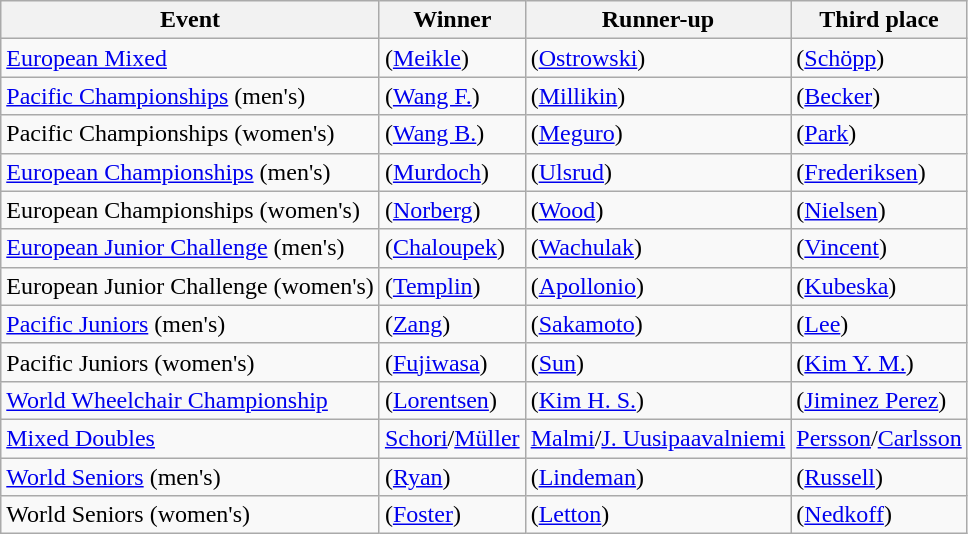<table class="wikitable">
<tr>
<th>Event</th>
<th>Winner</th>
<th>Runner-up</th>
<th>Third place</th>
</tr>
<tr>
<td><a href='#'>European Mixed</a></td>
<td> (<a href='#'>Meikle</a>)</td>
<td> (<a href='#'>Ostrowski</a>)</td>
<td> (<a href='#'>Schöpp</a>)</td>
</tr>
<tr>
<td><a href='#'>Pacific Championships</a> (men's)</td>
<td> (<a href='#'>Wang F.</a>)</td>
<td> (<a href='#'>Millikin</a>)</td>
<td> (<a href='#'>Becker</a>)</td>
</tr>
<tr>
<td>Pacific Championships (women's)</td>
<td> (<a href='#'>Wang B.</a>)</td>
<td> (<a href='#'>Meguro</a>)</td>
<td> (<a href='#'>Park</a>)</td>
</tr>
<tr>
<td><a href='#'>European Championships</a> (men's)</td>
<td> (<a href='#'>Murdoch</a>)</td>
<td> (<a href='#'>Ulsrud</a>)</td>
<td> (<a href='#'>Frederiksen</a>)</td>
</tr>
<tr>
<td>European Championships (women's)</td>
<td> (<a href='#'>Norberg</a>)</td>
<td> (<a href='#'>Wood</a>)</td>
<td> (<a href='#'>Nielsen</a>)</td>
</tr>
<tr>
<td><a href='#'>European Junior Challenge</a> (men's)</td>
<td> (<a href='#'>Chaloupek</a>)</td>
<td> (<a href='#'>Wachulak</a>)</td>
<td> (<a href='#'>Vincent</a>)</td>
</tr>
<tr>
<td>European Junior Challenge (women's)</td>
<td> (<a href='#'>Templin</a>)</td>
<td> (<a href='#'>Apollonio</a>)</td>
<td> (<a href='#'>Kubeska</a>)</td>
</tr>
<tr>
<td><a href='#'>Pacific Juniors</a> (men's)</td>
<td> (<a href='#'>Zang</a>)</td>
<td> (<a href='#'>Sakamoto</a>)</td>
<td> (<a href='#'>Lee</a>)</td>
</tr>
<tr>
<td>Pacific Juniors (women's)</td>
<td> (<a href='#'>Fujiwasa</a>)</td>
<td> (<a href='#'>Sun</a>)</td>
<td> (<a href='#'>Kim Y. M.</a>)</td>
</tr>
<tr>
<td><a href='#'>World Wheelchair Championship</a></td>
<td> (<a href='#'>Lorentsen</a>)</td>
<td> (<a href='#'>Kim H. S.</a>)</td>
<td> (<a href='#'>Jiminez Perez</a>)</td>
</tr>
<tr>
<td><a href='#'>Mixed Doubles</a></td>
<td> <a href='#'>Schori</a>/<a href='#'>Müller</a></td>
<td> <a href='#'>Malmi</a>/<a href='#'>J. Uusipaavalniemi</a></td>
<td> <a href='#'>Persson</a>/<a href='#'>Carlsson</a></td>
</tr>
<tr>
<td><a href='#'>World Seniors</a> (men's)</td>
<td> (<a href='#'>Ryan</a>)</td>
<td> (<a href='#'>Lindeman</a>)</td>
<td> (<a href='#'>Russell</a>)</td>
</tr>
<tr>
<td>World Seniors (women's)</td>
<td> (<a href='#'>Foster</a>)</td>
<td> (<a href='#'>Letton</a>)</td>
<td> (<a href='#'>Nedkoff</a>)</td>
</tr>
</table>
